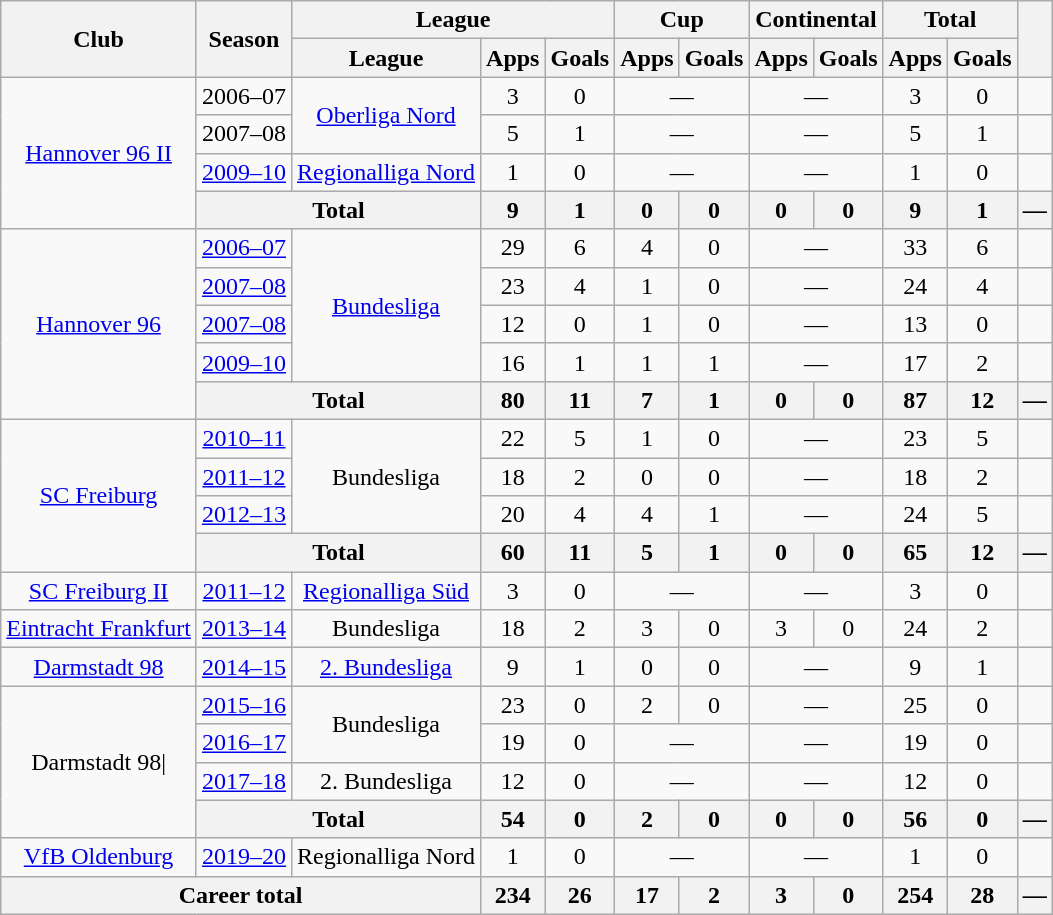<table class="wikitable" style="text-align:center">
<tr>
<th rowspan="2">Club</th>
<th rowspan="2">Season</th>
<th colspan="3">League</th>
<th colspan="2">Cup</th>
<th colspan="2">Continental</th>
<th colspan="2">Total</th>
<th rowspan="2"></th>
</tr>
<tr>
<th>League</th>
<th>Apps</th>
<th>Goals</th>
<th>Apps</th>
<th>Goals</th>
<th>Apps</th>
<th>Goals</th>
<th>Apps</th>
<th>Goals</th>
</tr>
<tr>
<td rowspan="4"><a href='#'>Hannover 96 II</a></td>
<td>2006–07</td>
<td rowspan="2"><a href='#'>Oberliga Nord</a></td>
<td>3</td>
<td>0</td>
<td colspan="2">—</td>
<td colspan="2">—</td>
<td>3</td>
<td>0</td>
<td></td>
</tr>
<tr>
<td>2007–08</td>
<td>5</td>
<td>1</td>
<td colspan="2">—</td>
<td colspan="2">—</td>
<td>5</td>
<td>1</td>
<td></td>
</tr>
<tr>
<td><a href='#'>2009–10</a></td>
<td><a href='#'>Regionalliga Nord</a></td>
<td>1</td>
<td>0</td>
<td colspan="2">—</td>
<td colspan="2">—</td>
<td>1</td>
<td>0</td>
<td></td>
</tr>
<tr>
<th colspan="2">Total</th>
<th>9</th>
<th>1</th>
<th>0</th>
<th>0</th>
<th>0</th>
<th>0</th>
<th>9</th>
<th>1</th>
<th>—</th>
</tr>
<tr>
<td rowspan="5"><a href='#'>Hannover 96</a></td>
<td><a href='#'>2006–07</a></td>
<td rowspan="4"><a href='#'>Bundesliga</a></td>
<td>29</td>
<td>6</td>
<td>4</td>
<td>0</td>
<td colspan="2">—</td>
<td>33</td>
<td>6</td>
<td></td>
</tr>
<tr>
<td><a href='#'>2007–08</a></td>
<td>23</td>
<td>4</td>
<td>1</td>
<td>0</td>
<td colspan="2">—</td>
<td>24</td>
<td>4</td>
<td></td>
</tr>
<tr>
<td><a href='#'>2007–08</a></td>
<td>12</td>
<td>0</td>
<td>1</td>
<td>0</td>
<td colspan="2">—</td>
<td>13</td>
<td>0</td>
<td></td>
</tr>
<tr>
<td><a href='#'>2009–10</a></td>
<td>16</td>
<td>1</td>
<td>1</td>
<td>1</td>
<td colspan="2">—</td>
<td>17</td>
<td>2</td>
<td></td>
</tr>
<tr>
<th colspan="2">Total</th>
<th>80</th>
<th>11</th>
<th>7</th>
<th>1</th>
<th>0</th>
<th>0</th>
<th>87</th>
<th>12</th>
<th>—</th>
</tr>
<tr>
<td rowspan="4"><a href='#'>SC Freiburg</a></td>
<td><a href='#'>2010–11</a></td>
<td rowspan="3">Bundesliga</td>
<td>22</td>
<td>5</td>
<td>1</td>
<td>0</td>
<td colspan="2">—</td>
<td>23</td>
<td>5</td>
<td></td>
</tr>
<tr>
<td><a href='#'>2011–12</a></td>
<td>18</td>
<td>2</td>
<td>0</td>
<td>0</td>
<td colspan="2">—</td>
<td>18</td>
<td>2</td>
<td></td>
</tr>
<tr>
<td><a href='#'>2012–13</a></td>
<td>20</td>
<td>4</td>
<td>4</td>
<td>1</td>
<td colspan="2">—</td>
<td>24</td>
<td>5</td>
<td></td>
</tr>
<tr>
<th colspan="2">Total</th>
<th>60</th>
<th>11</th>
<th>5</th>
<th>1</th>
<th>0</th>
<th>0</th>
<th>65</th>
<th>12</th>
<th>—</th>
</tr>
<tr>
<td><a href='#'>SC Freiburg II</a></td>
<td><a href='#'>2011–12</a></td>
<td><a href='#'>Regionalliga Süd</a></td>
<td>3</td>
<td>0</td>
<td colspan="2">—</td>
<td colspan="2">—</td>
<td>3</td>
<td>0</td>
<td></td>
</tr>
<tr>
<td><a href='#'>Eintracht Frankfurt</a></td>
<td><a href='#'>2013–14</a></td>
<td>Bundesliga</td>
<td>18</td>
<td>2</td>
<td>3</td>
<td>0</td>
<td>3</td>
<td>0</td>
<td>24</td>
<td>2</td>
<td></td>
</tr>
<tr>
<td><a href='#'>Darmstadt 98</a></td>
<td><a href='#'>2014–15</a></td>
<td><a href='#'>2. Bundesliga</a></td>
<td>9</td>
<td>1</td>
<td>0</td>
<td>0</td>
<td colspan="2">—</td>
<td>9</td>
<td>1</td>
<td></td>
</tr>
<tr>
<td rowspan="4">Darmstadt 98|</td>
<td><a href='#'>2015–16</a></td>
<td rowspan="2">Bundesliga</td>
<td>23</td>
<td>0</td>
<td>2</td>
<td>0</td>
<td colspan="2">—</td>
<td>25</td>
<td>0</td>
<td></td>
</tr>
<tr>
<td><a href='#'>2016–17</a></td>
<td>19</td>
<td>0</td>
<td colspan="2">—</td>
<td colspan="2">—</td>
<td>19</td>
<td>0</td>
<td></td>
</tr>
<tr>
<td><a href='#'>2017–18</a></td>
<td>2. Bundesliga</td>
<td>12</td>
<td>0</td>
<td colspan="2">—</td>
<td colspan="2">—</td>
<td>12</td>
<td>0</td>
<td></td>
</tr>
<tr>
<th colspan="2">Total</th>
<th>54</th>
<th>0</th>
<th>2</th>
<th>0</th>
<th>0</th>
<th>0</th>
<th>56</th>
<th>0</th>
<th>—</th>
</tr>
<tr>
<td><a href='#'>VfB Oldenburg</a></td>
<td><a href='#'>2019–20</a></td>
<td>Regionalliga Nord</td>
<td>1</td>
<td>0</td>
<td colspan="2">—</td>
<td colspan="2">—</td>
<td>1</td>
<td>0</td>
<td></td>
</tr>
<tr>
<th colspan="3">Career total</th>
<th>234</th>
<th>26</th>
<th>17</th>
<th>2</th>
<th>3</th>
<th>0</th>
<th>254</th>
<th>28</th>
<th>—</th>
</tr>
</table>
